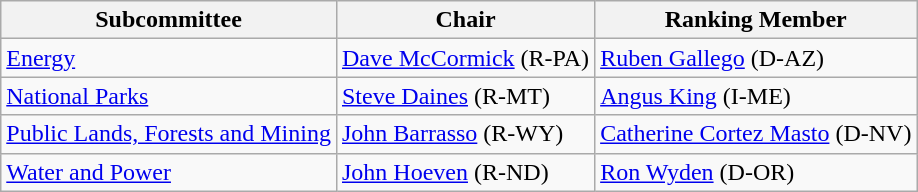<table class=wikitable>
<tr>
<th>Subcommittee</th>
<th>Chair</th>
<th>Ranking Member</th>
</tr>
<tr>
<td><a href='#'>Energy</a></td>
<td><a href='#'>Dave McCormick</a> (R-PA)</td>
<td><a href='#'>Ruben Gallego</a> (D-AZ)</td>
</tr>
<tr>
<td><a href='#'>National Parks</a></td>
<td><a href='#'>Steve Daines</a> (R-MT)</td>
<td><a href='#'>Angus King</a> (I-ME)</td>
</tr>
<tr>
<td><a href='#'>Public Lands, Forests and Mining</a></td>
<td><a href='#'>John Barrasso</a> (R-WY)</td>
<td><a href='#'>Catherine Cortez Masto</a> (D-NV)</td>
</tr>
<tr>
<td><a href='#'>Water and Power</a></td>
<td><a href='#'>John Hoeven</a> (R-ND)</td>
<td><a href='#'>Ron Wyden</a> (D-OR)</td>
</tr>
</table>
